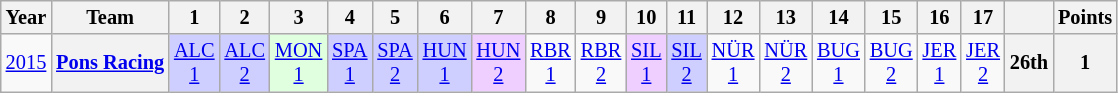<table class="wikitable" style="text-align:center; font-size:85%">
<tr>
<th>Year</th>
<th>Team</th>
<th>1</th>
<th>2</th>
<th>3</th>
<th>4</th>
<th>5</th>
<th>6</th>
<th>7</th>
<th>8</th>
<th>9</th>
<th>10</th>
<th>11</th>
<th>12</th>
<th>13</th>
<th>14</th>
<th>15</th>
<th>16</th>
<th>17</th>
<th></th>
<th>Points</th>
</tr>
<tr>
<td><a href='#'>2015</a></td>
<th nowrap><a href='#'>Pons Racing</a></th>
<td style="background:#CFCFFF;"><a href='#'>ALC<br>1</a><br></td>
<td style="background:#CFCFFF;"><a href='#'>ALC<br>2</a><br></td>
<td style="background:#DFFFDF;"><a href='#'>MON<br>1</a><br></td>
<td style="background:#CFCFFF;"><a href='#'>SPA<br>1</a><br></td>
<td style="background:#CFCFFF;"><a href='#'>SPA<br>2</a><br></td>
<td style="background:#CFCFFF;"><a href='#'>HUN<br>1</a><br></td>
<td style="background:#EFCFFF;"><a href='#'>HUN<br>2</a><br></td>
<td><a href='#'>RBR<br>1</a></td>
<td><a href='#'>RBR<br>2</a></td>
<td style="background:#EFCFFF;"><a href='#'>SIL<br>1</a><br></td>
<td style="background:#CFCFFF;"><a href='#'>SIL<br>2</a><br></td>
<td><a href='#'>NÜR<br>1</a></td>
<td><a href='#'>NÜR<br>2</a></td>
<td><a href='#'>BUG<br>1</a></td>
<td><a href='#'>BUG<br>2</a></td>
<td><a href='#'>JER<br>1</a></td>
<td><a href='#'>JER<br>2</a></td>
<th>26th</th>
<th>1</th>
</tr>
</table>
